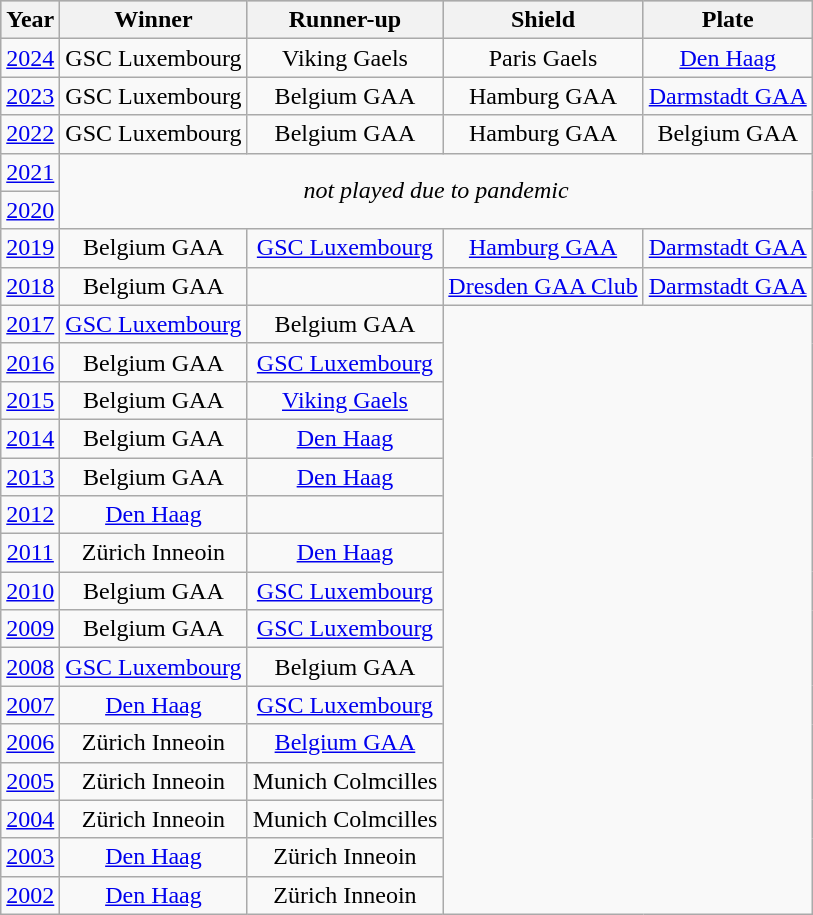<table class="wikitable">
<tr style="background:silver"!>
<th>Year</th>
<th>Winner</th>
<th>Runner-up</th>
<th>Shield</th>
<th>Plate</th>
</tr>
<tr align="center">
<td><a href='#'>2024</a></td>
<td>GSC Luxembourg</td>
<td>Viking Gaels</td>
<td>Paris Gaels</td>
<td><a href='#'>Den Haag</a></td>
</tr>
<tr align="center">
<td><a href='#'>2023</a></td>
<td>GSC Luxembourg</td>
<td>Belgium GAA</td>
<td>Hamburg GAA</td>
<td><a href='#'>Darmstadt GAA</a></td>
</tr>
<tr align="center">
<td><a href='#'>2022</a></td>
<td>GSC Luxembourg</td>
<td>Belgium GAA</td>
<td>Hamburg GAA</td>
<td>Belgium GAA</td>
</tr>
<tr align="center">
<td><a href='#'>2021</a></td>
<td colspan="4" rowspan="2"><em>not played due to pandemic</em></td>
</tr>
<tr align="center">
<td><a href='#'>2020</a></td>
</tr>
<tr align="center">
<td><a href='#'>2019</a></td>
<td>Belgium GAA</td>
<td><a href='#'>GSC Luxembourg</a></td>
<td><a href='#'>Hamburg GAA</a></td>
<td><a href='#'>Darmstadt GAA</a></td>
</tr>
<tr align="center">
<td><a href='#'>2018</a></td>
<td>Belgium GAA</td>
<td></td>
<td><a href='#'>Dresden GAA Club</a></td>
<td><a href='#'>Darmstadt GAA</a></td>
</tr>
<tr align="center">
<td><a href='#'>2017</a></td>
<td><a href='#'>GSC Luxembourg</a></td>
<td>Belgium GAA</td>
<td colspan="2" rowspan="16"></td>
</tr>
<tr align="center">
<td><a href='#'>2016</a></td>
<td>Belgium GAA</td>
<td><a href='#'>GSC Luxembourg</a></td>
</tr>
<tr align="center">
<td><a href='#'>2015</a></td>
<td>Belgium GAA</td>
<td><a href='#'>Viking Gaels</a></td>
</tr>
<tr align="center">
<td><a href='#'>2014</a></td>
<td>Belgium GAA</td>
<td><a href='#'>Den Haag</a></td>
</tr>
<tr align="center">
<td><a href='#'>2013</a></td>
<td>Belgium GAA</td>
<td><a href='#'>Den Haag</a></td>
</tr>
<tr align="center">
<td><a href='#'>2012</a></td>
<td><a href='#'>Den Haag</a></td>
<td></td>
</tr>
<tr align="center">
<td><a href='#'>2011</a></td>
<td>Zürich Inneoin</td>
<td><a href='#'>Den Haag</a></td>
</tr>
<tr align="center">
<td><a href='#'>2010</a></td>
<td>Belgium GAA</td>
<td><a href='#'>GSC Luxembourg</a></td>
</tr>
<tr align="center">
<td><a href='#'>2009</a></td>
<td>Belgium GAA</td>
<td><a href='#'>GSC Luxembourg</a></td>
</tr>
<tr align="center">
<td><a href='#'>2008</a></td>
<td><a href='#'>GSC Luxembourg</a></td>
<td>Belgium GAA</td>
</tr>
<tr align="center">
<td><a href='#'>2007</a></td>
<td><a href='#'>Den Haag</a></td>
<td><a href='#'>GSC Luxembourg</a></td>
</tr>
<tr align="center">
<td><a href='#'>2006</a></td>
<td>Zürich Inneoin</td>
<td><a href='#'>Belgium GAA</a></td>
</tr>
<tr align="center">
<td><a href='#'>2005</a></td>
<td>Zürich Inneoin</td>
<td>Munich Colmcilles</td>
</tr>
<tr align="center">
<td><a href='#'>2004</a></td>
<td>Zürich Inneoin</td>
<td>Munich Colmcilles</td>
</tr>
<tr align="center">
<td><a href='#'>2003</a></td>
<td><a href='#'>Den Haag</a></td>
<td>Zürich Inneoin</td>
</tr>
<tr align="center">
<td><a href='#'>2002</a></td>
<td><a href='#'>Den Haag</a></td>
<td>Zürich Inneoin</td>
</tr>
</table>
